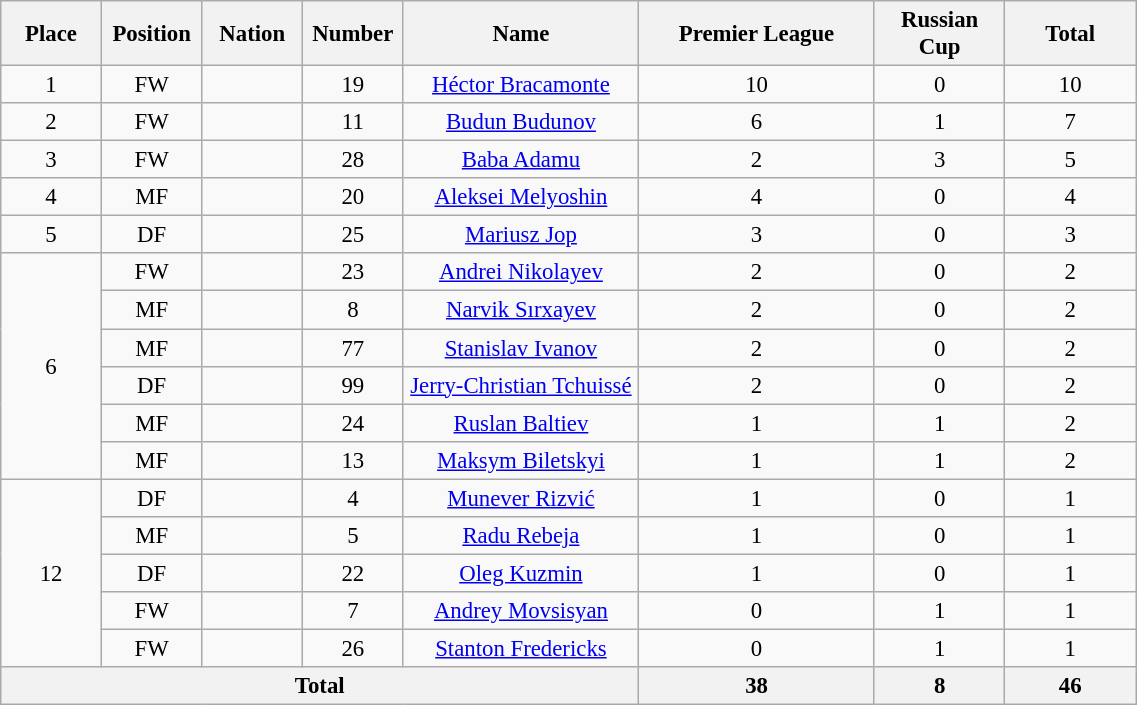<table class="wikitable" style="font-size: 95%; text-align: center;">
<tr>
<th width=60>Place</th>
<th width=60>Position</th>
<th width=60>Nation</th>
<th width=60>Number</th>
<th width=150>Name</th>
<th width=150>Premier League</th>
<th width=80>Russian Cup</th>
<th width=80>Total</th>
</tr>
<tr>
<td>1</td>
<td>FW</td>
<td></td>
<td>19</td>
<td><a href='#'>Héctor Bracamonte</a></td>
<td>10</td>
<td>0</td>
<td>10</td>
</tr>
<tr>
<td>2</td>
<td>FW</td>
<td></td>
<td>11</td>
<td><a href='#'>Budun Budunov</a></td>
<td>6</td>
<td>1</td>
<td>7</td>
</tr>
<tr>
<td>3</td>
<td>FW</td>
<td></td>
<td>28</td>
<td><a href='#'>Baba Adamu</a></td>
<td>2</td>
<td>3</td>
<td>5</td>
</tr>
<tr>
<td>4</td>
<td>MF</td>
<td></td>
<td>20</td>
<td><a href='#'>Aleksei Melyoshin</a></td>
<td>4</td>
<td>0</td>
<td>4</td>
</tr>
<tr>
<td>5</td>
<td>DF</td>
<td></td>
<td>25</td>
<td><a href='#'>Mariusz Jop</a></td>
<td>3</td>
<td>0</td>
<td>3</td>
</tr>
<tr>
<td rowspan="6">6</td>
<td>FW</td>
<td></td>
<td>23</td>
<td><a href='#'>Andrei Nikolayev</a></td>
<td>2</td>
<td>0</td>
<td>2</td>
</tr>
<tr>
<td>MF</td>
<td></td>
<td>8</td>
<td><a href='#'>Narvik Sırxayev</a></td>
<td>2</td>
<td>0</td>
<td>2</td>
</tr>
<tr>
<td>MF</td>
<td></td>
<td>77</td>
<td><a href='#'>Stanislav Ivanov</a></td>
<td>2</td>
<td>0</td>
<td>2</td>
</tr>
<tr>
<td>DF</td>
<td></td>
<td>99</td>
<td><a href='#'>Jerry-Christian Tchuissé</a></td>
<td>2</td>
<td>0</td>
<td>2</td>
</tr>
<tr>
<td>MF</td>
<td></td>
<td>24</td>
<td><a href='#'>Ruslan Baltiev</a></td>
<td>1</td>
<td>1</td>
<td>2</td>
</tr>
<tr>
<td>MF</td>
<td></td>
<td>13</td>
<td><a href='#'>Maksym Biletskyi</a></td>
<td>1</td>
<td>1</td>
<td>2</td>
</tr>
<tr>
<td rowspan="5">12</td>
<td>DF</td>
<td></td>
<td>4</td>
<td><a href='#'>Munever Rizvić</a></td>
<td>1</td>
<td>0</td>
<td>1</td>
</tr>
<tr>
<td>MF</td>
<td></td>
<td>5</td>
<td><a href='#'>Radu Rebeja</a></td>
<td>1</td>
<td>0</td>
<td>1</td>
</tr>
<tr>
<td>DF</td>
<td></td>
<td>22</td>
<td><a href='#'>Oleg Kuzmin</a></td>
<td>1</td>
<td>0</td>
<td>1</td>
</tr>
<tr>
<td>FW</td>
<td></td>
<td>7</td>
<td><a href='#'>Andrey Movsisyan</a></td>
<td>0</td>
<td>1</td>
<td>1</td>
</tr>
<tr>
<td>FW</td>
<td></td>
<td>26</td>
<td><a href='#'>Stanton Fredericks</a></td>
<td>0</td>
<td>1</td>
<td>1</td>
</tr>
<tr>
<th colspan=5>Total</th>
<th>38</th>
<th>8</th>
<th>46</th>
</tr>
</table>
